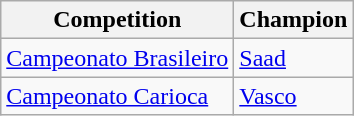<table class="wikitable">
<tr>
<th>Competition</th>
<th>Champion</th>
</tr>
<tr>
<td><a href='#'>Campeonato Brasileiro</a></td>
<td><a href='#'>Saad</a></td>
</tr>
<tr>
<td><a href='#'>Campeonato Carioca</a></td>
<td><a href='#'>Vasco</a></td>
</tr>
</table>
